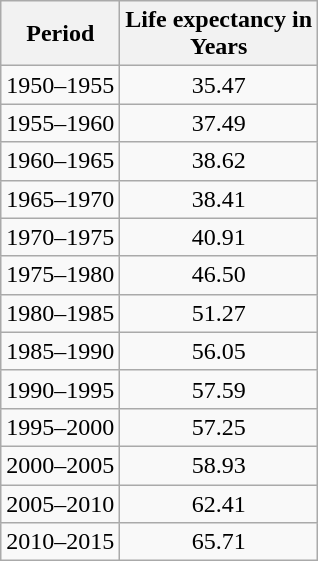<table class="wikitable" style="text-align: center;">
<tr>
<th>Period</th>
<th>Life expectancy in <br> Years</th>
</tr>
<tr>
<td>1950–1955</td>
<td>35.47</td>
</tr>
<tr>
<td>1955–1960</td>
<td> 37.49</td>
</tr>
<tr>
<td>1960–1965</td>
<td> 38.62</td>
</tr>
<tr>
<td>1965–1970</td>
<td> 38.41</td>
</tr>
<tr>
<td>1970–1975</td>
<td> 40.91</td>
</tr>
<tr>
<td>1975–1980</td>
<td> 46.50</td>
</tr>
<tr>
<td>1980–1985</td>
<td> 51.27</td>
</tr>
<tr>
<td>1985–1990</td>
<td> 56.05</td>
</tr>
<tr>
<td>1990–1995</td>
<td> 57.59</td>
</tr>
<tr>
<td>1995–2000</td>
<td> 57.25</td>
</tr>
<tr>
<td>2000–2005</td>
<td> 58.93</td>
</tr>
<tr>
<td>2005–2010</td>
<td> 62.41</td>
</tr>
<tr>
<td>2010–2015</td>
<td> 65.71</td>
</tr>
</table>
